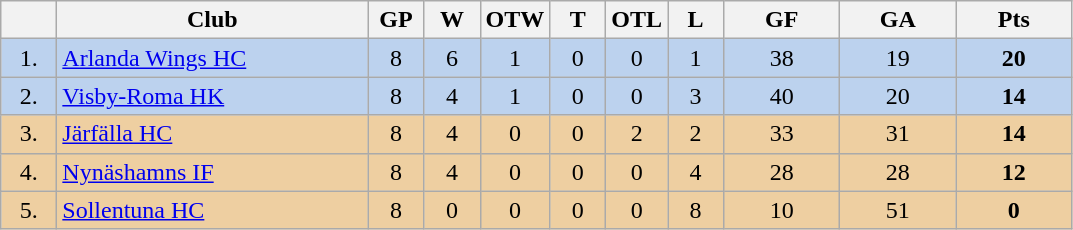<table class="wikitable">
<tr>
<th width="30"></th>
<th width="200">Club</th>
<th width="30">GP</th>
<th width="30">W</th>
<th width="30">OTW</th>
<th width="30">T</th>
<th width="30">OTL</th>
<th width="30">L</th>
<th width="70">GF</th>
<th width="70">GA</th>
<th width="70">Pts</th>
</tr>
<tr bgcolor="#BCD2EE" align="center">
<td>1.</td>
<td align="left"><a href='#'>Arlanda Wings HC</a></td>
<td>8</td>
<td>6</td>
<td>1</td>
<td>0</td>
<td>0</td>
<td>1</td>
<td>38</td>
<td>19</td>
<td><strong>20</strong></td>
</tr>
<tr bgcolor="#BCD2EE" align="center">
<td>2.</td>
<td align="left"><a href='#'>Visby-Roma HK</a></td>
<td>8</td>
<td>4</td>
<td>1</td>
<td>0</td>
<td>0</td>
<td>3</td>
<td>40</td>
<td>20</td>
<td><strong>14</strong></td>
</tr>
<tr bgcolor="#EECFA1" align="center">
<td>3.</td>
<td align="left"><a href='#'>Järfälla HC</a></td>
<td>8</td>
<td>4</td>
<td>0</td>
<td>0</td>
<td>2</td>
<td>2</td>
<td>33</td>
<td>31</td>
<td><strong>14</strong></td>
</tr>
<tr bgcolor="#EECFA1" align="center">
<td>4.</td>
<td align="left"><a href='#'>Nynäshamns IF</a></td>
<td>8</td>
<td>4</td>
<td>0</td>
<td>0</td>
<td>0</td>
<td>4</td>
<td>28</td>
<td>28</td>
<td><strong>12</strong></td>
</tr>
<tr bgcolor="#EECFA1" align="center">
<td>5.</td>
<td align="left"><a href='#'>Sollentuna HC</a></td>
<td>8</td>
<td>0</td>
<td>0</td>
<td>0</td>
<td>0</td>
<td>8</td>
<td>10</td>
<td>51</td>
<td><strong>0</strong></td>
</tr>
</table>
